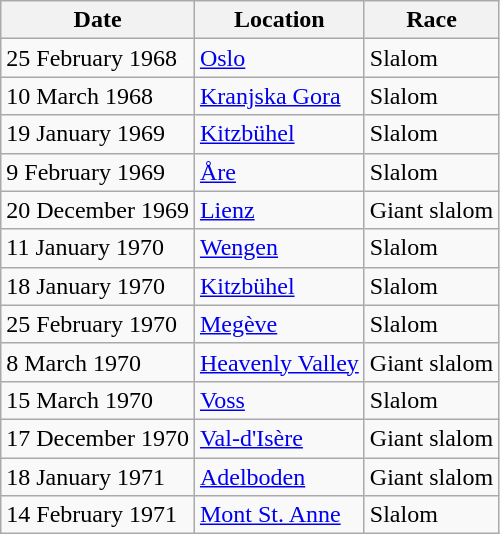<table class="wikitable">
<tr>
<th>Date</th>
<th>Location</th>
<th>Race</th>
</tr>
<tr>
<td>25 February 1968</td>
<td> <a href='#'>Oslo</a></td>
<td>Slalom</td>
</tr>
<tr>
<td>10 March 1968</td>
<td> <a href='#'>Kranjska Gora</a></td>
<td>Slalom</td>
</tr>
<tr>
<td>19 January 1969</td>
<td> <a href='#'>Kitzbühel</a></td>
<td>Slalom</td>
</tr>
<tr>
<td>9 February 1969</td>
<td> <a href='#'>Åre</a></td>
<td>Slalom</td>
</tr>
<tr>
<td>20 December 1969</td>
<td> <a href='#'>Lienz</a></td>
<td>Giant slalom</td>
</tr>
<tr>
<td>11 January 1970</td>
<td> <a href='#'>Wengen</a></td>
<td>Slalom</td>
</tr>
<tr>
<td>18 January 1970</td>
<td> <a href='#'>Kitzbühel</a></td>
<td>Slalom</td>
</tr>
<tr>
<td>25 February 1970</td>
<td> <a href='#'>Megève</a></td>
<td>Slalom</td>
</tr>
<tr>
<td>8 March 1970</td>
<td> <a href='#'>Heavenly Valley</a></td>
<td>Giant slalom</td>
</tr>
<tr>
<td>15 March 1970</td>
<td> <a href='#'>Voss</a></td>
<td>Slalom</td>
</tr>
<tr>
<td>17 December 1970</td>
<td> <a href='#'>Val-d'Isère</a></td>
<td>Giant slalom</td>
</tr>
<tr>
<td>18 January 1971</td>
<td> <a href='#'>Adelboden</a></td>
<td>Giant slalom</td>
</tr>
<tr>
<td>14 February 1971</td>
<td> <a href='#'>Mont St. Anne</a></td>
<td>Slalom</td>
</tr>
</table>
